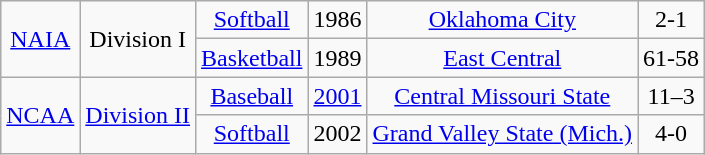<table class="wikitable" style="text-align:center">
<tr align="center">
<td rowspan="2"><a href='#'>NAIA</a></td>
<td rowspan="2">Division I</td>
<td><a href='#'>Softball</a></td>
<td>1986</td>
<td><a href='#'>Oklahoma City</a></td>
<td>2-1</td>
</tr>
<tr>
<td><a href='#'>Basketball</a></td>
<td>1989</td>
<td><a href='#'>East Central</a></td>
<td>61-58</td>
</tr>
<tr>
<td rowspan="2"><a href='#'>NCAA</a></td>
<td rowspan="2"><a href='#'>Division II</a></td>
<td rowspan="1"><a href='#'>Baseball</a></td>
<td><a href='#'>2001</a></td>
<td><a href='#'>Central Missouri State</a></td>
<td>11–3</td>
</tr>
<tr align="center">
<td><a href='#'>Softball</a></td>
<td>2002</td>
<td><a href='#'>Grand Valley State (Mich.)</a></td>
<td>4-0</td>
</tr>
</table>
